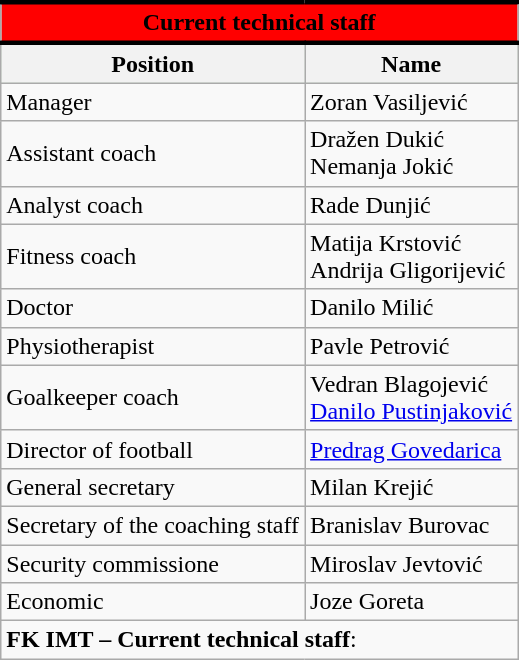<table class="wikitable">
<tr style="text-align:center;background:#FF0000; color:black; border-top:black 3px solid; border-bottom:black 3px solid;">
<td COLSPAN="14"><span><strong>Current technical staff</strong></span></td>
</tr>
<tr style="text-align:center; background:#ddffdd;">
<th>Position</th>
<th>Name</th>
</tr>
<tr>
<td>Manager</td>
<td> Zoran Vasiljević</td>
</tr>
<tr>
<td>Assistant coach</td>
<td> Dražen Dukić <br>  Nemanja Jokić</td>
</tr>
<tr>
<td>Analyst coach</td>
<td> Rade Dunjić</td>
</tr>
<tr>
<td>Fitness coach</td>
<td> Matija Krstović <br>  Andrija Gligorijević</td>
</tr>
<tr>
<td>Doctor</td>
<td> Danilo Milić</td>
</tr>
<tr>
<td>Physiotherapist</td>
<td> Pavle Petrović</td>
</tr>
<tr>
<td>Goalkeeper coach</td>
<td> Vedran Blagojević <br>  <a href='#'>Danilo Pustinjaković</a></td>
</tr>
<tr>
<td>Director of football</td>
<td> <a href='#'>Predrag Govedarica</a></td>
</tr>
<tr>
<td>General secretary</td>
<td> Milan Krejić</td>
</tr>
<tr>
<td>Secretary of the coaching staff</td>
<td> Branislav Burovac</td>
</tr>
<tr>
<td>Security commissione</td>
<td> Miroslav Jevtović</td>
</tr>
<tr>
<td>Economic</td>
<td> Joze Goreta</td>
</tr>
<tr>
<td colspan="2"><strong>FK IMT – Current technical staff</strong>:</td>
</tr>
</table>
